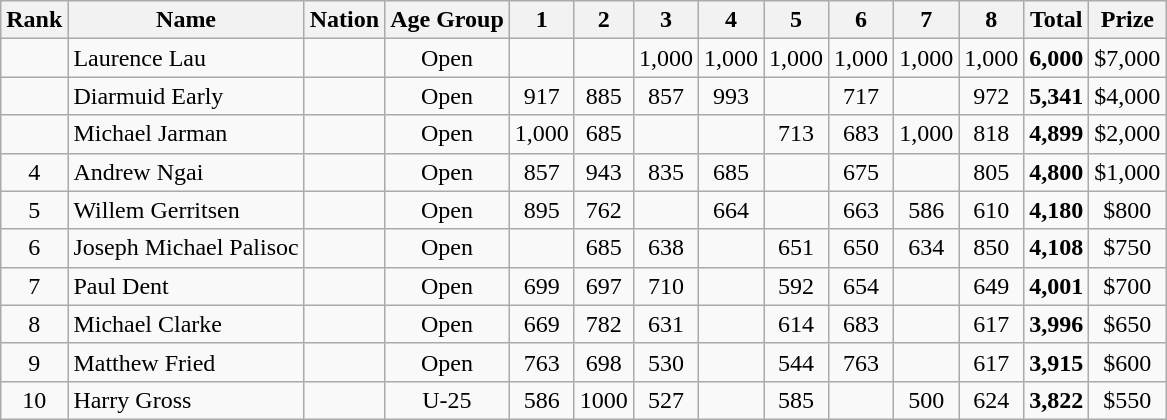<table class="wikitable sortable mw-collapsible" style="text-align:center">
<tr>
<th>Rank</th>
<th>Name</th>
<th>Nation</th>
<th>Age Group</th>
<th>1</th>
<th>2</th>
<th>3</th>
<th>4</th>
<th>5</th>
<th>6</th>
<th>7</th>
<th>8</th>
<th>Total</th>
<th>Prize</th>
</tr>
<tr>
<td></td>
<td align=left>Laurence Lau</td>
<td align=left></td>
<td>Open</td>
<td></td>
<td></td>
<td>1,000</td>
<td>1,000</td>
<td>1,000</td>
<td>1,000</td>
<td>1,000</td>
<td>1,000</td>
<td><strong>6,000</strong></td>
<td>$7,000</td>
</tr>
<tr>
<td></td>
<td align=left>Diarmuid Early</td>
<td align=left></td>
<td>Open</td>
<td>917</td>
<td>885</td>
<td>857</td>
<td>993</td>
<td></td>
<td>717</td>
<td></td>
<td>972</td>
<td><strong>5,341</strong></td>
<td>$4,000</td>
</tr>
<tr>
<td></td>
<td align=left>Michael Jarman</td>
<td align=left></td>
<td>Open</td>
<td>1,000</td>
<td>685</td>
<td></td>
<td></td>
<td>713</td>
<td>683</td>
<td>1,000</td>
<td>818</td>
<td><strong>4,899</strong></td>
<td>$2,000</td>
</tr>
<tr>
<td>4</td>
<td align=left>Andrew Ngai</td>
<td align=left></td>
<td>Open</td>
<td>857</td>
<td>943</td>
<td>835</td>
<td>685</td>
<td></td>
<td>675</td>
<td></td>
<td>805</td>
<td><strong>4,800</strong></td>
<td>$1,000</td>
</tr>
<tr>
<td>5</td>
<td align=left>Willem Gerritsen</td>
<td align=left></td>
<td>Open</td>
<td>895</td>
<td>762</td>
<td></td>
<td>664</td>
<td></td>
<td>663</td>
<td>586</td>
<td>610</td>
<td><strong>4,180</strong></td>
<td>$800</td>
</tr>
<tr>
<td>6</td>
<td align=left>Joseph Michael Palisoc</td>
<td align=left></td>
<td>Open</td>
<td></td>
<td>685</td>
<td>638</td>
<td></td>
<td>651</td>
<td>650</td>
<td>634</td>
<td>850</td>
<td><strong>4,108</strong></td>
<td>$750</td>
</tr>
<tr>
<td>7</td>
<td align=left>Paul Dent</td>
<td align=left></td>
<td>Open</td>
<td>699</td>
<td>697</td>
<td>710</td>
<td></td>
<td>592</td>
<td>654</td>
<td></td>
<td>649</td>
<td><strong>4,001</strong></td>
<td>$700</td>
</tr>
<tr>
<td>8</td>
<td align=left>Michael Clarke</td>
<td align=left></td>
<td>Open</td>
<td>669</td>
<td>782</td>
<td>631</td>
<td></td>
<td>614</td>
<td>683</td>
<td></td>
<td>617</td>
<td><strong>3,996</strong></td>
<td>$650</td>
</tr>
<tr>
<td>9</td>
<td align=left>Matthew Fried</td>
<td align=left></td>
<td>Open</td>
<td>763</td>
<td>698</td>
<td>530</td>
<td></td>
<td>544</td>
<td>763</td>
<td></td>
<td>617</td>
<td><strong>3,915</strong></td>
<td>$600</td>
</tr>
<tr>
<td>10</td>
<td align=left>Harry Gross</td>
<td align=left></td>
<td>U-25</td>
<td>586</td>
<td>1000</td>
<td>527</td>
<td></td>
<td>585</td>
<td></td>
<td>500</td>
<td>624</td>
<td><strong>3,822</strong></td>
<td>$550</td>
</tr>
</table>
